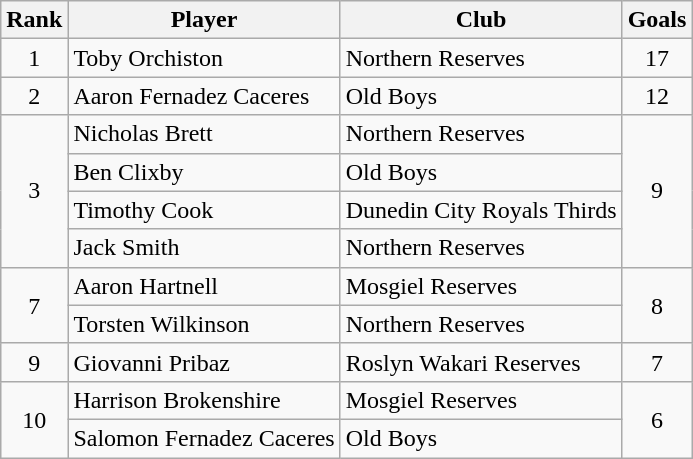<table class="wikitable" style="text-align:center">
<tr>
<th>Rank</th>
<th>Player</th>
<th>Club</th>
<th>Goals</th>
</tr>
<tr>
<td>1</td>
<td align=left>Toby Orchiston</td>
<td align=left>Northern Reserves</td>
<td>17</td>
</tr>
<tr>
<td>2</td>
<td align=left>Aaron Fernadez Caceres</td>
<td align=left>Old Boys</td>
<td>12</td>
</tr>
<tr>
<td rowspan="4">3</td>
<td align=left>Nicholas Brett</td>
<td align=left>Northern Reserves</td>
<td rowspan="4">9</td>
</tr>
<tr>
<td align=left>Ben Clixby</td>
<td align=left>Old Boys</td>
</tr>
<tr>
<td align=left>Timothy Cook</td>
<td align=left>Dunedin City Royals Thirds</td>
</tr>
<tr>
<td align=left>Jack Smith</td>
<td align=left>Northern Reserves</td>
</tr>
<tr>
<td rowspan="2">7</td>
<td align=left>Aaron Hartnell</td>
<td align=left>Mosgiel Reserves</td>
<td rowspan="2">8</td>
</tr>
<tr>
<td align=left>Torsten Wilkinson</td>
<td align=left>Northern Reserves</td>
</tr>
<tr>
<td>9</td>
<td align=left>Giovanni Pribaz</td>
<td align=left>Roslyn Wakari Reserves</td>
<td>7</td>
</tr>
<tr>
<td rowspan="2">10</td>
<td align=left>Harrison Brokenshire</td>
<td align=left>Mosgiel Reserves</td>
<td rowspan="2">6</td>
</tr>
<tr>
<td align=left>Salomon Fernadez Caceres</td>
<td align=left>Old Boys</td>
</tr>
</table>
